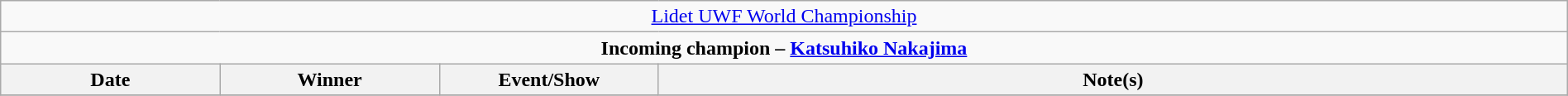<table class="wikitable" style="text-align:center; width:100%;">
<tr>
<td colspan="4" style="text-align: center;"><a href='#'>Lidet UWF World Championship</a></td>
</tr>
<tr>
<td colspan="4" style="text-align: center;"><strong>Incoming champion – <a href='#'>Katsuhiko Nakajima</a></strong></td>
</tr>
<tr>
<th width=14%>Date</th>
<th width=14%>Winner</th>
<th width=14%>Event/Show</th>
<th width=58%>Note(s)</th>
</tr>
<tr>
</tr>
</table>
